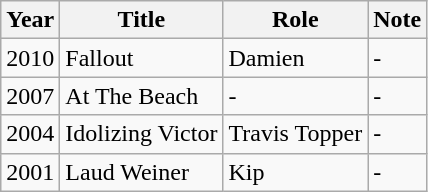<table class="wikitable">
<tr>
<th>Year</th>
<th>Title</th>
<th>Role</th>
<th>Note</th>
</tr>
<tr>
<td>2010</td>
<td>Fallout</td>
<td>Damien</td>
<td>-</td>
</tr>
<tr>
<td>2007</td>
<td>At The Beach</td>
<td>-</td>
<td>-</td>
</tr>
<tr>
<td>2004</td>
<td>Idolizing Victor</td>
<td>Travis Topper</td>
<td>-</td>
</tr>
<tr>
<td>2001</td>
<td>Laud Weiner</td>
<td>Kip</td>
<td>-</td>
</tr>
</table>
